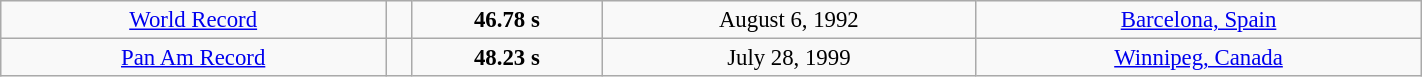<table class="wikitable" style=" text-align:center; font-size:95%;" width="75%">
<tr>
<td><a href='#'>World Record</a></td>
<td></td>
<td><strong>46.78 s </strong></td>
<td>August 6, 1992</td>
<td> <a href='#'>Barcelona, Spain</a></td>
</tr>
<tr>
<td><a href='#'>Pan Am Record</a></td>
<td></td>
<td><strong>48.23 s </strong></td>
<td>July 28, 1999</td>
<td> <a href='#'>Winnipeg, Canada</a></td>
</tr>
</table>
